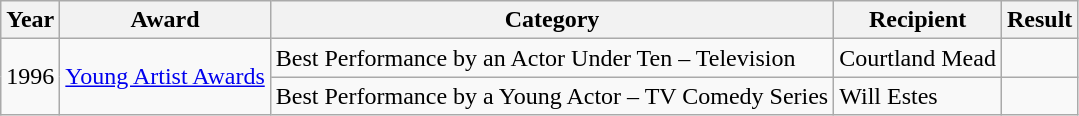<table class="wikitable">
<tr>
<th>Year</th>
<th>Award</th>
<th>Category</th>
<th>Recipient</th>
<th>Result</th>
</tr>
<tr>
<td rowspan=2>1996</td>
<td rowspan=2><a href='#'>Young Artist Awards</a></td>
<td>Best Performance by an Actor Under Ten – Television</td>
<td>Courtland Mead</td>
<td></td>
</tr>
<tr>
<td>Best Performance by a Young Actor – TV Comedy Series</td>
<td>Will Estes</td>
<td></td>
</tr>
</table>
